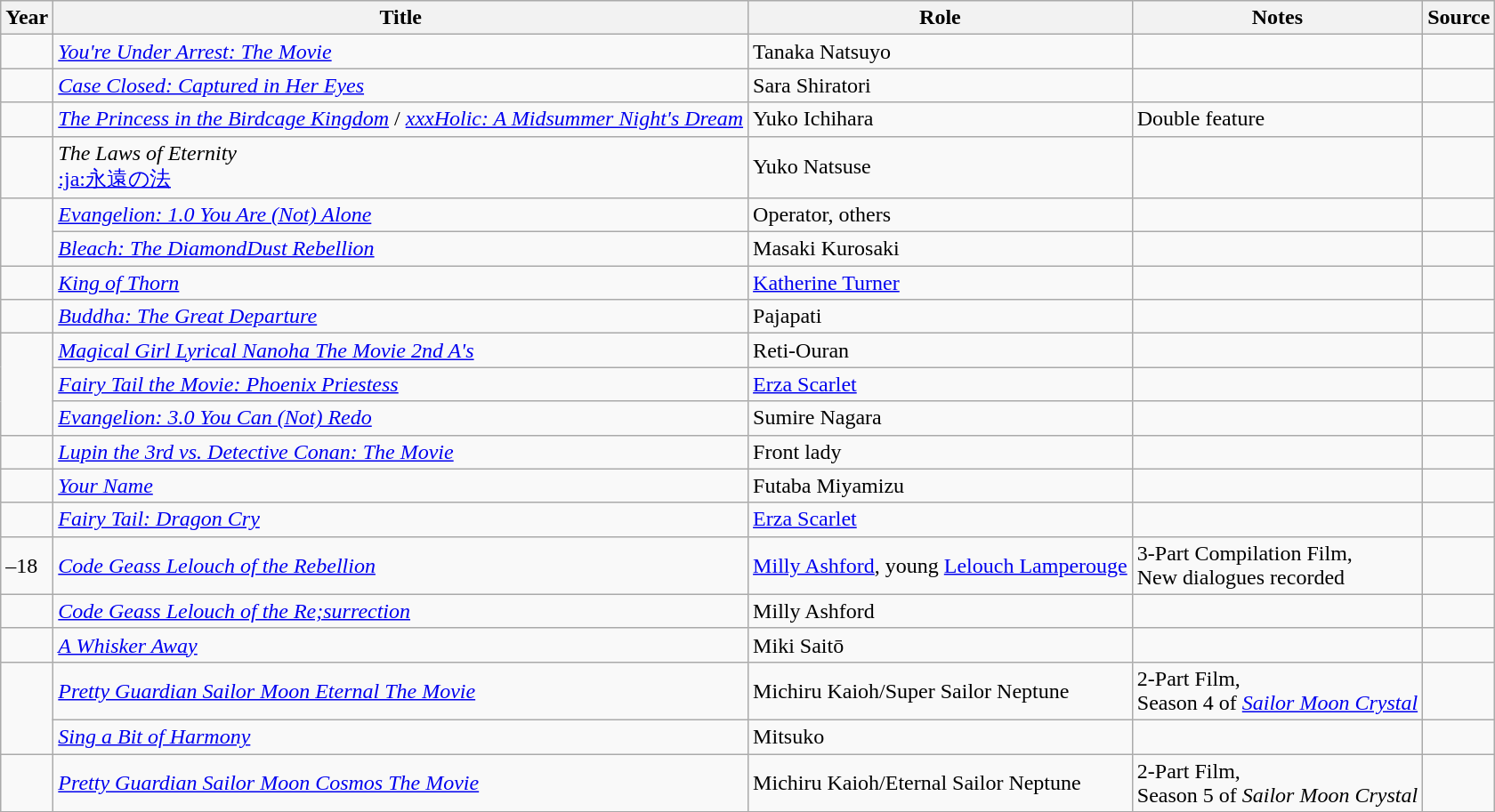<table class="wikitable sortable plainrowheaders">
<tr>
<th>Year</th>
<th>Title</th>
<th>Role</th>
<th class="unsortable">Notes</th>
<th class="unsortable">Source</th>
</tr>
<tr>
<td></td>
<td><em><a href='#'>You're Under Arrest: The Movie</a></em></td>
<td>Tanaka Natsuyo</td>
<td></td>
<td></td>
</tr>
<tr>
<td></td>
<td><em><a href='#'>Case Closed: Captured in Her Eyes</a></em></td>
<td>Sara Shiratori</td>
<td></td>
<td></td>
</tr>
<tr>
<td></td>
<td><em><a href='#'>The Princess in the Birdcage Kingdom</a></em> / <em><a href='#'>xxxHolic: A Midsummer Night's Dream</a></em></td>
<td>Yuko Ichihara</td>
<td>Double feature</td>
<td></td>
</tr>
<tr>
<td></td>
<td><em>The Laws of Eternity</em><br><a href='#'>:ja:永遠の法</a></td>
<td>Yuko Natsuse</td>
<td></td>
<td></td>
</tr>
<tr>
<td rowspan="2"></td>
<td><em><a href='#'>Evangelion: 1.0 You Are (Not) Alone</a></em></td>
<td>Operator, others</td>
<td></td>
<td></td>
</tr>
<tr>
<td><em><a href='#'>Bleach: The DiamondDust Rebellion</a></em></td>
<td>Masaki Kurosaki</td>
<td></td>
<td></td>
</tr>
<tr>
<td></td>
<td><em><a href='#'>King of Thorn</a></em></td>
<td><a href='#'>Katherine Turner</a></td>
<td></td>
<td></td>
</tr>
<tr>
<td></td>
<td><em><a href='#'>Buddha: The Great Departure</a></em></td>
<td>Pajapati</td>
<td></td>
<td></td>
</tr>
<tr>
<td rowspan="3"></td>
<td><em><a href='#'>Magical Girl Lyrical Nanoha The Movie 2nd A's</a></em></td>
<td>Reti-Ouran</td>
<td></td>
<td></td>
</tr>
<tr>
<td><em><a href='#'>Fairy Tail the Movie: Phoenix Priestess</a></em></td>
<td><a href='#'>Erza Scarlet</a></td>
<td></td>
<td></td>
</tr>
<tr>
<td><em><a href='#'>Evangelion: 3.0 You Can (Not) Redo</a></em></td>
<td>Sumire Nagara</td>
<td></td>
<td></td>
</tr>
<tr>
<td></td>
<td><em><a href='#'>Lupin the 3rd vs. Detective Conan: The Movie</a></em></td>
<td>Front lady</td>
<td></td>
<td></td>
</tr>
<tr>
<td></td>
<td><em><a href='#'>Your Name</a></em></td>
<td>Futaba Miyamizu</td>
<td></td>
<td></td>
</tr>
<tr>
<td></td>
<td><em><a href='#'>Fairy Tail: Dragon Cry</a></em></td>
<td><a href='#'>Erza Scarlet</a></td>
<td></td>
<td></td>
</tr>
<tr>
<td>–18</td>
<td><em><a href='#'>Code Geass Lelouch of the Rebellion</a></em></td>
<td><a href='#'>Milly Ashford</a>, young <a href='#'>Lelouch Lamperouge</a></td>
<td>3-Part Compilation Film,<br>New dialogues recorded</td>
<td></td>
</tr>
<tr>
<td></td>
<td><em><a href='#'>Code Geass Lelouch of the Re;surrection</a></em></td>
<td>Milly Ashford</td>
<td></td>
<td></td>
</tr>
<tr>
<td></td>
<td><em><a href='#'>A Whisker Away</a></em></td>
<td>Miki Saitō</td>
<td></td>
<td></td>
</tr>
<tr>
<td rowspan="2"></td>
<td><em><a href='#'>Pretty Guardian Sailor Moon Eternal The Movie</a></em></td>
<td>Michiru Kaioh/Super Sailor Neptune</td>
<td>2-Part Film,<br>Season 4 of <em><a href='#'>Sailor Moon Crystal</a></em> </td>
<td></td>
</tr>
<tr>
<td><em><a href='#'>Sing a Bit of Harmony</a></em></td>
<td>Mitsuko</td>
<td></td>
<td></td>
</tr>
<tr>
<td></td>
<td><em><a href='#'>Pretty Guardian Sailor Moon Cosmos The Movie</a></em></td>
<td>Michiru Kaioh/Eternal Sailor Neptune</td>
<td>2-Part Film,<br>Season 5 of <em>Sailor Moon Crystal</em> </td>
<td></td>
</tr>
<tr>
</tr>
</table>
